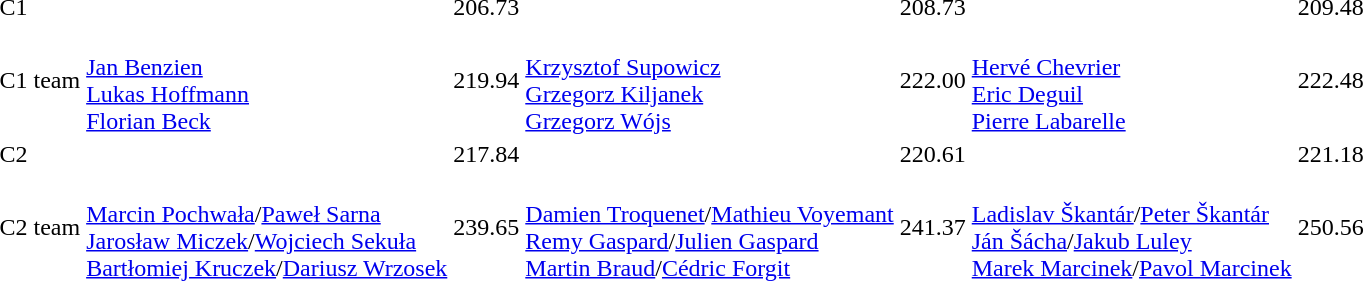<table>
<tr>
<td>C1</td>
<td></td>
<td>206.73</td>
<td></td>
<td>208.73</td>
<td></td>
<td>209.48</td>
</tr>
<tr>
<td>C1 team</td>
<td><br><a href='#'>Jan Benzien</a><br><a href='#'>Lukas Hoffmann</a><br><a href='#'>Florian Beck</a></td>
<td>219.94</td>
<td><br><a href='#'>Krzysztof Supowicz</a><br><a href='#'>Grzegorz Kiljanek</a><br><a href='#'>Grzegorz Wójs</a></td>
<td>222.00</td>
<td><br><a href='#'>Hervé Chevrier</a><br><a href='#'>Eric Deguil</a><br><a href='#'>Pierre Labarelle</a></td>
<td>222.48</td>
</tr>
<tr>
<td>C2</td>
<td></td>
<td>217.84</td>
<td></td>
<td>220.61</td>
<td></td>
<td>221.18</td>
</tr>
<tr>
<td>C2 team</td>
<td><br><a href='#'>Marcin Pochwała</a>/<a href='#'>Paweł Sarna</a><br><a href='#'>Jarosław Miczek</a>/<a href='#'>Wojciech Sekuła</a><br><a href='#'>Bartłomiej Kruczek</a>/<a href='#'>Dariusz Wrzosek</a></td>
<td>239.65</td>
<td><br><a href='#'>Damien Troquenet</a>/<a href='#'>Mathieu Voyemant</a><br><a href='#'>Remy Gaspard</a>/<a href='#'>Julien Gaspard</a><br><a href='#'>Martin Braud</a>/<a href='#'>Cédric Forgit</a></td>
<td>241.37</td>
<td><br><a href='#'>Ladislav Škantár</a>/<a href='#'>Peter Škantár</a><br><a href='#'>Ján Šácha</a>/<a href='#'>Jakub Luley</a><br><a href='#'>Marek Marcinek</a>/<a href='#'>Pavol Marcinek</a></td>
<td>250.56</td>
</tr>
</table>
